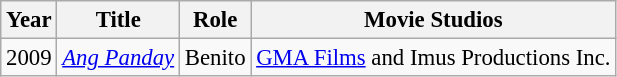<table class="wikitable" style="font-size: 95%;">
<tr>
<th>Year</th>
<th>Title</th>
<th>Role</th>
<th>Movie Studios</th>
</tr>
<tr>
<td>2009</td>
<td><a href='#'><em>Ang Panday</em></a></td>
<td>Benito</td>
<td><a href='#'>GMA Films</a> and Imus Productions Inc.</td>
</tr>
</table>
